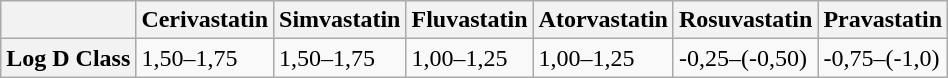<table class="wikitable">
<tr>
<th></th>
<th>Cerivastatin</th>
<th>Simvastatin</th>
<th>Fluvastatin</th>
<th>Atorvastatin</th>
<th>Rosuvastatin</th>
<th>Pravastatin</th>
</tr>
<tr>
<th>Log D Class</th>
<td>1,50–1,75</td>
<td>1,50–1,75</td>
<td>1,00–1,25</td>
<td>1,00–1,25</td>
<td>-0,25–(-0,50)</td>
<td>-0,75–(-1,0)</td>
</tr>
</table>
